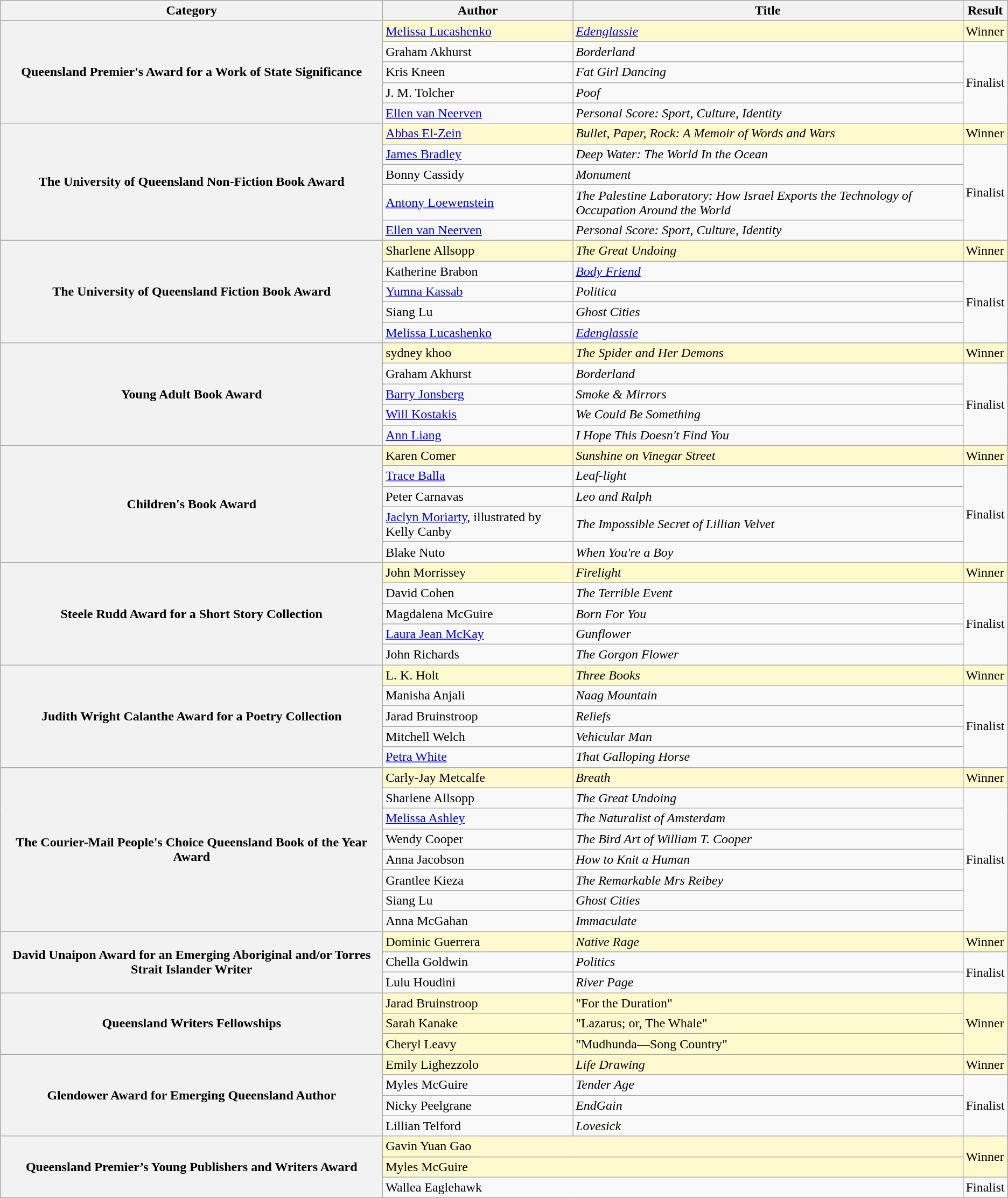<table class="wikitable sortable">
<tr>
<th>Category</th>
<th>Author</th>
<th>Title</th>
<th>Result</th>
</tr>
<tr style="background:LemonChiffon; color:black">
<th rowspan="5">Queensland Premier's Award for a Work of State Significance</th>
<td><a href='#'>Melissa Lucashenko</a></td>
<td><em><a href='#'>Edenglassie</a></em></td>
<td>Winner</td>
</tr>
<tr>
<td>Graham Akhurst</td>
<td><em>Borderland  </em></td>
<td rowspan="4">Finalist</td>
</tr>
<tr>
<td>Kris Kneen</td>
<td><em>Fat Girl Dancing</em></td>
</tr>
<tr>
<td>J. M. Tolcher</td>
<td><em>Poof</em></td>
</tr>
<tr>
<td><a href='#'>Ellen van Neerven</a></td>
<td><em>Personal Score: Sport, Culture, Identity</em></td>
</tr>
<tr style="background:LemonChiffon; color:black">
<th rowspan="5">The University of Queensland Non-Fiction Book Award</th>
<td><a href='#'>Abbas El-Zein</a></td>
<td><em>Bullet, Paper, Rock: A Memoir of Words and Wars</em></td>
<td>Winner</td>
</tr>
<tr>
<td><a href='#'>James Bradley</a></td>
<td><em>Deep Water: The World In the Ocean</em></td>
<td rowspan="4">Finalist</td>
</tr>
<tr>
<td>Bonny Cassidy</td>
<td><em>Monument</em></td>
</tr>
<tr>
<td><a href='#'>Antony Loewenstein</a></td>
<td><em>The Palestine Laboratory: How Israel Exports the Technology of Occupation Around the World</em></td>
</tr>
<tr>
<td><a href='#'>Ellen van Neerven</a></td>
<td><em>Personal Score: Sport, Culture, Identity</em></td>
</tr>
<tr style="background:LemonChiffon; color:black">
<th rowspan="5">The University of Queensland Fiction Book Award</th>
<td>Sharlene Allsopp</td>
<td><em>The Great Undoing</em></td>
<td>Winner</td>
</tr>
<tr>
<td>Katherine Brabon</td>
<td><em><a href='#'>Body Friend</a></em></td>
<td rowspan="4">Finalist</td>
</tr>
<tr>
<td><a href='#'>Yumna Kassab</a></td>
<td><em>Politica</em></td>
</tr>
<tr>
<td>Siang Lu</td>
<td><em>Ghost Cities</em></td>
</tr>
<tr>
<td><a href='#'>Melissa Lucashenko</a></td>
<td><em><a href='#'>Edenglassie</a></em></td>
</tr>
<tr style="background:LemonChiffon; color:black">
<th rowspan="5">Young Adult Book Award</th>
<td>sydney khoo</td>
<td><em>The Spider and Her Demons</em></td>
<td>Winner</td>
</tr>
<tr>
<td>Graham Akhurst</td>
<td><em>Borderland</em></td>
<td rowspan="4">Finalist</td>
</tr>
<tr>
<td><a href='#'>Barry Jonsberg</a></td>
<td><em>Smoke & Mirrors</em></td>
</tr>
<tr>
<td><a href='#'>Will Kostakis</a></td>
<td><em>We Could Be Something</em></td>
</tr>
<tr>
<td><a href='#'>Ann Liang</a></td>
<td><em>I Hope This Doesn't Find You</em></td>
</tr>
<tr style="background:LemonChiffon; color:black">
<th rowspan="5">Children's Book Award</th>
<td>Karen Comer</td>
<td><em>Sunshine on Vinegar Street</em></td>
<td>Winner</td>
</tr>
<tr>
<td><a href='#'>Trace Balla</a></td>
<td><em>Leaf-light</em></td>
<td rowspan="4">Finalist</td>
</tr>
<tr>
<td>Peter Carnavas</td>
<td><em>Leo and Ralph</em></td>
</tr>
<tr>
<td><a href='#'>Jaclyn Moriarty</a>, illustrated by Kelly Canby</td>
<td><em>The Impossible Secret of Lillian Velvet</em></td>
</tr>
<tr>
<td>Blake Nuto</td>
<td><em>When You're a Boy</em></td>
</tr>
<tr style="background:LemonChiffon; color:black">
<th rowspan="5">Steele Rudd Award for a Short Story Collection</th>
<td>John Morrissey</td>
<td><em>Firelight</em></td>
<td>Winner</td>
</tr>
<tr>
<td>David Cohen</td>
<td><em>The Terrible Event</em></td>
<td rowspan="4">Finalist</td>
</tr>
<tr>
<td>Magdalena McGuire</td>
<td><em>Born For You</em></td>
</tr>
<tr>
<td><a href='#'>Laura Jean McKay</a></td>
<td><em>Gunflower</em></td>
</tr>
<tr>
<td>John Richards</td>
<td><em>The Gorgon Flower</em></td>
</tr>
<tr style="background:LemonChiffon; color:black">
<th rowspan="5">Judith Wright Calanthe Award for a Poetry Collection</th>
<td>L. K. Holt</td>
<td><em>Three Books</em></td>
<td>Winner</td>
</tr>
<tr>
<td>Manisha Anjali</td>
<td><em>Naag Mountain</em></td>
<td rowspan="4">Finalist</td>
</tr>
<tr>
<td>Jarad Bruinstroop</td>
<td><em>Reliefs</em></td>
</tr>
<tr>
<td>Mitchell Welch</td>
<td><em>Vehicular Man</em></td>
</tr>
<tr>
<td><a href='#'>Petra White</a></td>
<td><em>That Galloping Horse</em></td>
</tr>
<tr style="background:LemonChiffon; color:black">
<th rowspan="8">The Courier-Mail People's Choice Queensland Book of the Year Award</th>
<td>Carly-Jay Metcalfe</td>
<td><em>Breath</em></td>
<td>Winner</td>
</tr>
<tr>
<td>Sharlene Allsopp</td>
<td><em>The Great Undoing</em></td>
<td rowspan="7">Finalist</td>
</tr>
<tr>
<td><a href='#'>Melissa Ashley</a></td>
<td><em>The Naturalist of Amsterdam</em></td>
</tr>
<tr>
<td>Wendy Cooper</td>
<td><em>The Bird Art of William T. Cooper</em></td>
</tr>
<tr>
<td>Anna Jacobson</td>
<td><em>How to Knit a Human</em></td>
</tr>
<tr>
<td>Grantlee Kieza</td>
<td><em>The Remarkable Mrs Reibey</em></td>
</tr>
<tr>
<td>Siang Lu</td>
<td><em>Ghost Cities</em></td>
</tr>
<tr>
<td>Anna McGahan</td>
<td><em>Immaculate</em></td>
</tr>
<tr style="background:LemonChiffon; color:black">
<th rowspan="3">David Unaipon Award for an Emerging Aboriginal and/or Torres Strait Islander Writer</th>
<td>Dominic Guerrera</td>
<td><em>Native Rage</em></td>
<td>Winner</td>
</tr>
<tr>
<td>Chella Goldwin</td>
<td><em>Politics</em></td>
<td rowspan="2">Finalist</td>
</tr>
<tr>
<td>Lulu Houdini</td>
<td><em>River Page</em></td>
</tr>
<tr style="background:LemonChiffon; color:black">
<th rowspan="3">Queensland Writers Fellowships</th>
<td>Jarad Bruinstroop</td>
<td>"For the Duration"</td>
<td rowspan="3">Winner</td>
</tr>
<tr style="background:LemonChiffon; color:black">
<td>Sarah Kanake</td>
<td>"Lazarus; or, The Whale"</td>
</tr>
<tr style="background:LemonChiffon; color:black">
<td>Cheryl Leavy</td>
<td>"Mudhunda—Song Country"</td>
</tr>
<tr style="background:LemonChiffon; color:black">
<th rowspan="4">Glendower Award for Emerging Queensland Author</th>
<td>Emily Lighezzolo</td>
<td><em>Life Drawing</em></td>
<td>Winner</td>
</tr>
<tr>
<td>Myles McGuire</td>
<td><em>Tender Age</em></td>
<td rowspan="3">Finalist</td>
</tr>
<tr>
<td>Nicky Peelgrane</td>
<td><em>EndGain</em></td>
</tr>
<tr>
<td>Lillian Telford</td>
<td><em>Lovesick</em></td>
</tr>
<tr style="background:LemonChiffon; color:black">
<th rowspan="3">Queensland Premier’s Young Publishers and Writers Award</th>
<td colspan="2">Gavin Yuan Gao  </td>
<td rowspan="2">Winner</td>
</tr>
<tr style="background:LemonChiffon; color:black">
<td colspan="2">Myles McGuire  </td>
</tr>
<tr>
<td colspan="2">Wallea Eaglehawk</td>
<td>Finalist</td>
</tr>
</table>
